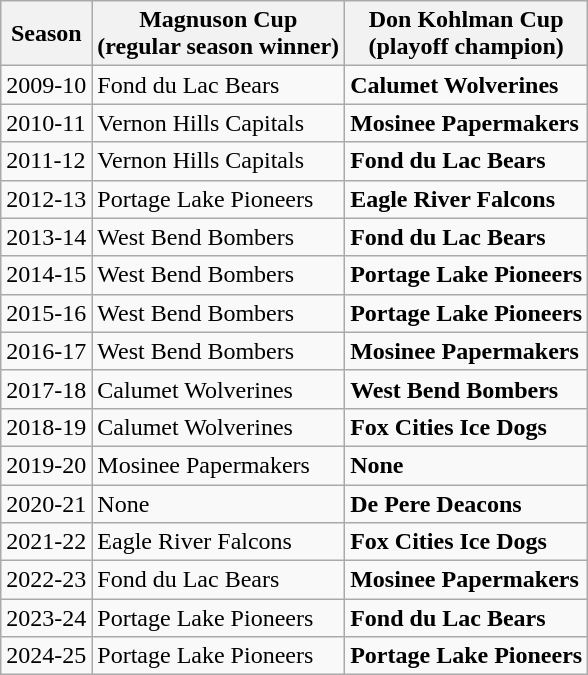<table class="wikitable">
<tr>
<th>Season</th>
<th>Magnuson Cup<br>(regular season winner)</th>
<th>Don Kohlman Cup<br>(playoff champion)</th>
</tr>
<tr>
<td>2009-10</td>
<td>Fond du Lac Bears</td>
<td><strong>Calumet Wolverines</strong></td>
</tr>
<tr>
<td>2010-11</td>
<td>Vernon Hills Capitals</td>
<td><strong>Mosinee Papermakers</strong></td>
</tr>
<tr>
<td>2011-12</td>
<td>Vernon Hills Capitals</td>
<td><strong>Fond du Lac Bears</strong></td>
</tr>
<tr>
<td>2012-13</td>
<td>Portage Lake Pioneers</td>
<td><strong>Eagle River Falcons</strong></td>
</tr>
<tr>
<td>2013-14</td>
<td>West Bend Bombers</td>
<td><strong>Fond du Lac Bears</strong></td>
</tr>
<tr>
<td>2014-15</td>
<td>West Bend Bombers</td>
<td><strong>Portage Lake Pioneers</strong></td>
</tr>
<tr>
<td>2015-16</td>
<td>West Bend Bombers</td>
<td><strong>Portage Lake Pioneers</strong></td>
</tr>
<tr>
<td>2016-17</td>
<td>West Bend Bombers</td>
<td><strong>Mosinee Papermakers</strong></td>
</tr>
<tr>
<td>2017-18</td>
<td>Calumet Wolverines</td>
<td><strong>West Bend Bombers</strong></td>
</tr>
<tr>
<td>2018-19</td>
<td>Calumet Wolverines</td>
<td><strong>Fox Cities Ice Dogs</strong></td>
</tr>
<tr>
<td>2019-20</td>
<td>Mosinee Papermakers</td>
<td><strong>None</strong></td>
</tr>
<tr>
<td>2020-21</td>
<td>None</td>
<td><strong>De Pere Deacons</strong></td>
</tr>
<tr>
<td>2021-22</td>
<td>Eagle River Falcons</td>
<td><strong>Fox Cities Ice Dogs</strong></td>
</tr>
<tr>
<td>2022-23</td>
<td>Fond du Lac Bears</td>
<td><strong>Mosinee Papermakers</strong></td>
</tr>
<tr>
<td>2023-24</td>
<td>Portage Lake Pioneers</td>
<td><strong>Fond du Lac Bears</strong></td>
</tr>
<tr>
<td>2024-25</td>
<td>Portage Lake Pioneers</td>
<td><strong>Portage Lake Pioneers</strong></td>
</tr>
</table>
